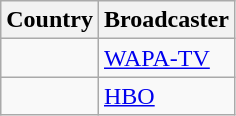<table class="wikitable">
<tr>
<th align=center>Country</th>
<th align=center>Broadcaster</th>
</tr>
<tr>
<td></td>
<td><a href='#'>WAPA-TV</a></td>
</tr>
<tr>
<td></td>
<td><a href='#'>HBO</a></td>
</tr>
</table>
